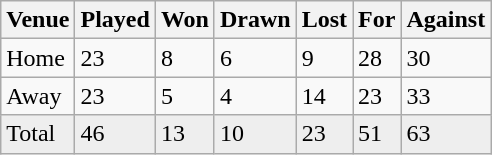<table class="wikitable">
<tr>
<th>Venue</th>
<th>Played</th>
<th>Won</th>
<th>Drawn</th>
<th>Lost</th>
<th>For</th>
<th>Against</th>
</tr>
<tr>
<td>Home</td>
<td>23</td>
<td>8</td>
<td>6</td>
<td>9</td>
<td>28</td>
<td>30</td>
</tr>
<tr>
<td>Away</td>
<td>23</td>
<td>5</td>
<td>4</td>
<td>14</td>
<td>23</td>
<td>33</td>
</tr>
<tr style="background:#eee">
<td>Total</td>
<td>46</td>
<td>13</td>
<td>10</td>
<td>23</td>
<td>51</td>
<td>63</td>
</tr>
</table>
